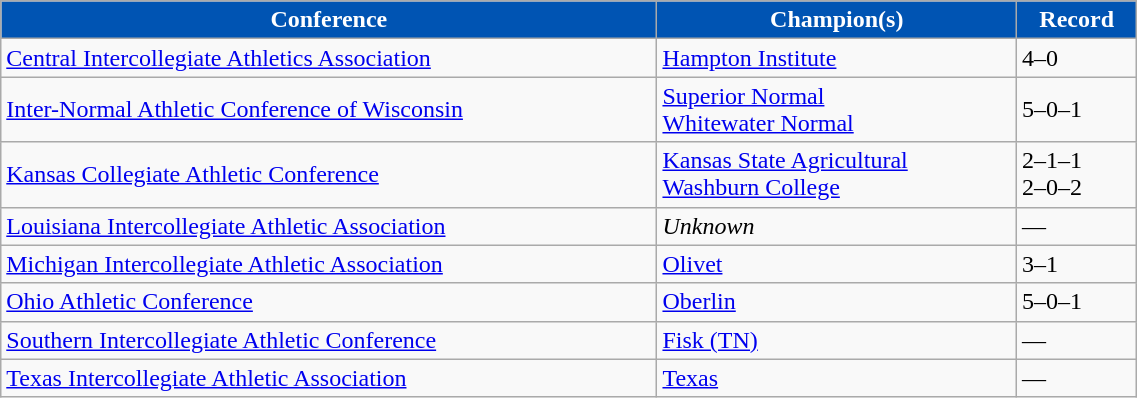<table class="wikitable" width="60%">
<tr>
<th style="background:#0054B3; color:#FFFFFF;">Conference</th>
<th style="background:#0054B3; color:#FFFFFF;">Champion(s)</th>
<th style="background:#0054B3; color:#FFFFFF;">Record</th>
</tr>
<tr align="left">
<td><a href='#'>Central Intercollegiate Athletics Association</a></td>
<td><a href='#'>Hampton Institute</a></td>
<td>4–0</td>
</tr>
<tr align="left">
<td><a href='#'>Inter-Normal Athletic Conference of Wisconsin</a></td>
<td><a href='#'>Superior Normal</a><br><a href='#'>Whitewater Normal</a></td>
<td>5–0–1</td>
</tr>
<tr align="left">
<td><a href='#'>Kansas Collegiate Athletic Conference</a></td>
<td><a href='#'>Kansas State Agricultural</a><br><a href='#'>Washburn College</a></td>
<td>2–1–1<br>2–0–2</td>
</tr>
<tr align="left">
<td><a href='#'>Louisiana Intercollegiate Athletic Association</a></td>
<td><em>Unknown</em></td>
<td>—</td>
</tr>
<tr align="left">
<td><a href='#'>Michigan Intercollegiate Athletic Association</a></td>
<td><a href='#'>Olivet</a></td>
<td>3–1</td>
</tr>
<tr align="left">
<td><a href='#'>Ohio Athletic Conference</a></td>
<td><a href='#'>Oberlin</a></td>
<td>5–0–1</td>
</tr>
<tr align="left">
<td><a href='#'>Southern Intercollegiate Athletic Conference</a></td>
<td><a href='#'>Fisk (TN)</a></td>
<td>—</td>
</tr>
<tr align="left">
<td><a href='#'>Texas Intercollegiate Athletic Association</a></td>
<td><a href='#'>Texas</a></td>
<td>—</td>
</tr>
</table>
